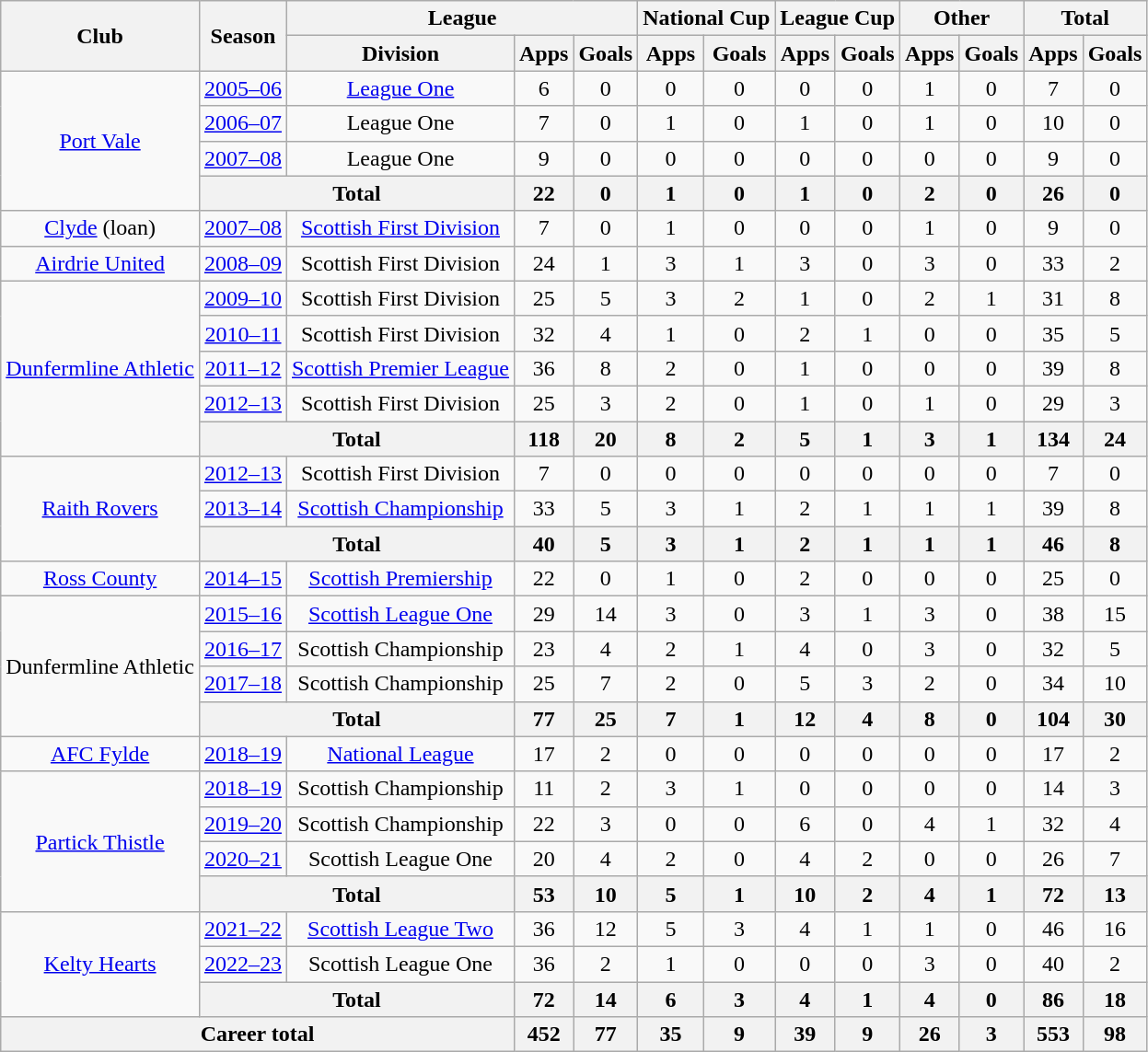<table class="wikitable" style="text-align:center">
<tr>
<th rowspan="2">Club</th>
<th rowspan="2">Season</th>
<th colspan="3">League</th>
<th colspan="2">National Cup</th>
<th colspan="2">League Cup</th>
<th colspan="2">Other</th>
<th colspan="2">Total</th>
</tr>
<tr>
<th>Division</th>
<th>Apps</th>
<th>Goals</th>
<th>Apps</th>
<th>Goals</th>
<th>Apps</th>
<th>Goals</th>
<th>Apps</th>
<th>Goals</th>
<th>Apps</th>
<th>Goals</th>
</tr>
<tr>
<td rowspan="4"><a href='#'>Port Vale</a></td>
<td><a href='#'>2005–06</a></td>
<td><a href='#'>League One</a></td>
<td>6</td>
<td>0</td>
<td>0</td>
<td>0</td>
<td>0</td>
<td>0</td>
<td>1</td>
<td>0</td>
<td>7</td>
<td>0</td>
</tr>
<tr>
<td><a href='#'>2006–07</a></td>
<td>League One</td>
<td>7</td>
<td>0</td>
<td>1</td>
<td>0</td>
<td>1</td>
<td>0</td>
<td>1</td>
<td>0</td>
<td>10</td>
<td>0</td>
</tr>
<tr>
<td><a href='#'>2007–08</a></td>
<td>League One</td>
<td>9</td>
<td>0</td>
<td>0</td>
<td>0</td>
<td>0</td>
<td>0</td>
<td>0</td>
<td>0</td>
<td>9</td>
<td>0</td>
</tr>
<tr>
<th colspan="2">Total</th>
<th>22</th>
<th>0</th>
<th>1</th>
<th>0</th>
<th>1</th>
<th>0</th>
<th>2</th>
<th>0</th>
<th>26</th>
<th>0</th>
</tr>
<tr>
<td rowspan="1"><a href='#'>Clyde</a> (loan)</td>
<td><a href='#'>2007–08</a></td>
<td><a href='#'>Scottish First Division</a></td>
<td>7</td>
<td>0</td>
<td>1</td>
<td>0</td>
<td>0</td>
<td>0</td>
<td>1</td>
<td>0</td>
<td>9</td>
<td>0</td>
</tr>
<tr>
<td rowspan="1"><a href='#'>Airdrie United</a></td>
<td><a href='#'>2008–09</a></td>
<td>Scottish First Division</td>
<td>24</td>
<td>1</td>
<td>3</td>
<td>1</td>
<td>3</td>
<td>0</td>
<td>3</td>
<td>0</td>
<td>33</td>
<td>2</td>
</tr>
<tr>
<td rowspan="5"><a href='#'>Dunfermline Athletic</a></td>
<td><a href='#'>2009–10</a></td>
<td>Scottish First Division</td>
<td>25</td>
<td>5</td>
<td>3</td>
<td>2</td>
<td>1</td>
<td>0</td>
<td>2</td>
<td>1</td>
<td>31</td>
<td>8</td>
</tr>
<tr>
<td><a href='#'>2010–11</a></td>
<td>Scottish First Division</td>
<td>32</td>
<td>4</td>
<td>1</td>
<td>0</td>
<td>2</td>
<td>1</td>
<td>0</td>
<td>0</td>
<td>35</td>
<td>5</td>
</tr>
<tr>
<td><a href='#'>2011–12</a></td>
<td><a href='#'>Scottish Premier League</a></td>
<td>36</td>
<td>8</td>
<td>2</td>
<td>0</td>
<td>1</td>
<td>0</td>
<td>0</td>
<td>0</td>
<td>39</td>
<td>8</td>
</tr>
<tr>
<td><a href='#'>2012–13</a></td>
<td>Scottish First Division</td>
<td>25</td>
<td>3</td>
<td>2</td>
<td>0</td>
<td>1</td>
<td>0</td>
<td>1</td>
<td>0</td>
<td>29</td>
<td>3</td>
</tr>
<tr>
<th colspan="2">Total</th>
<th>118</th>
<th>20</th>
<th>8</th>
<th>2</th>
<th>5</th>
<th>1</th>
<th>3</th>
<th>1</th>
<th>134</th>
<th>24</th>
</tr>
<tr>
<td rowspan="3"><a href='#'>Raith Rovers</a></td>
<td><a href='#'>2012–13</a></td>
<td>Scottish First Division</td>
<td>7</td>
<td>0</td>
<td>0</td>
<td>0</td>
<td>0</td>
<td>0</td>
<td>0</td>
<td>0</td>
<td>7</td>
<td>0</td>
</tr>
<tr>
<td><a href='#'>2013–14</a></td>
<td><a href='#'>Scottish Championship</a></td>
<td>33</td>
<td>5</td>
<td>3</td>
<td>1</td>
<td>2</td>
<td>1</td>
<td>1</td>
<td>1</td>
<td>39</td>
<td>8</td>
</tr>
<tr>
<th colspan="2">Total</th>
<th>40</th>
<th>5</th>
<th>3</th>
<th>1</th>
<th>2</th>
<th>1</th>
<th>1</th>
<th>1</th>
<th>46</th>
<th>8</th>
</tr>
<tr>
<td><a href='#'>Ross County</a></td>
<td><a href='#'>2014–15</a></td>
<td><a href='#'>Scottish Premiership</a></td>
<td>22</td>
<td>0</td>
<td>1</td>
<td>0</td>
<td>2</td>
<td>0</td>
<td>0</td>
<td>0</td>
<td>25</td>
<td>0</td>
</tr>
<tr>
<td rowspan="4">Dunfermline Athletic</td>
<td><a href='#'>2015–16</a></td>
<td><a href='#'>Scottish League One</a></td>
<td>29</td>
<td>14</td>
<td>3</td>
<td>0</td>
<td>3</td>
<td>1</td>
<td>3</td>
<td>0</td>
<td>38</td>
<td>15</td>
</tr>
<tr>
<td><a href='#'>2016–17</a></td>
<td>Scottish Championship</td>
<td>23</td>
<td>4</td>
<td>2</td>
<td>1</td>
<td>4</td>
<td>0</td>
<td>3</td>
<td>0</td>
<td>32</td>
<td>5</td>
</tr>
<tr>
<td><a href='#'>2017–18</a></td>
<td>Scottish Championship</td>
<td>25</td>
<td>7</td>
<td>2</td>
<td>0</td>
<td>5</td>
<td>3</td>
<td>2</td>
<td>0</td>
<td>34</td>
<td>10</td>
</tr>
<tr>
<th colspan="2">Total</th>
<th>77</th>
<th>25</th>
<th>7</th>
<th>1</th>
<th>12</th>
<th>4</th>
<th>8</th>
<th>0</th>
<th>104</th>
<th>30</th>
</tr>
<tr>
<td><a href='#'>AFC Fylde</a></td>
<td><a href='#'>2018–19</a></td>
<td><a href='#'>National League</a></td>
<td>17</td>
<td>2</td>
<td>0</td>
<td>0</td>
<td>0</td>
<td>0</td>
<td>0</td>
<td>0</td>
<td>17</td>
<td>2</td>
</tr>
<tr>
<td rowspan="4"><a href='#'>Partick Thistle</a></td>
<td><a href='#'>2018–19</a></td>
<td>Scottish Championship</td>
<td>11</td>
<td>2</td>
<td>3</td>
<td>1</td>
<td>0</td>
<td>0</td>
<td>0</td>
<td>0</td>
<td>14</td>
<td>3</td>
</tr>
<tr>
<td><a href='#'>2019–20</a></td>
<td>Scottish Championship</td>
<td>22</td>
<td>3</td>
<td>0</td>
<td>0</td>
<td>6</td>
<td>0</td>
<td>4</td>
<td>1</td>
<td>32</td>
<td>4</td>
</tr>
<tr>
<td><a href='#'>2020–21</a></td>
<td>Scottish League One</td>
<td>20</td>
<td>4</td>
<td>2</td>
<td>0</td>
<td>4</td>
<td>2</td>
<td>0</td>
<td>0</td>
<td>26</td>
<td>7</td>
</tr>
<tr>
<th colspan="2">Total</th>
<th>53</th>
<th>10</th>
<th>5</th>
<th>1</th>
<th>10</th>
<th>2</th>
<th>4</th>
<th>1</th>
<th>72</th>
<th>13</th>
</tr>
<tr>
<td rowspan="3"><a href='#'>Kelty Hearts</a></td>
<td><a href='#'>2021–22</a></td>
<td><a href='#'>Scottish League Two</a></td>
<td>36</td>
<td>12</td>
<td>5</td>
<td>3</td>
<td>4</td>
<td>1</td>
<td>1</td>
<td>0</td>
<td>46</td>
<td>16</td>
</tr>
<tr>
<td><a href='#'>2022–23</a></td>
<td>Scottish League One</td>
<td>36</td>
<td>2</td>
<td>1</td>
<td>0</td>
<td>0</td>
<td>0</td>
<td>3</td>
<td>0</td>
<td>40</td>
<td>2</td>
</tr>
<tr>
<th colspan="2">Total</th>
<th>72</th>
<th>14</th>
<th>6</th>
<th>3</th>
<th>4</th>
<th>1</th>
<th>4</th>
<th>0</th>
<th>86</th>
<th>18</th>
</tr>
<tr>
<th colspan="3">Career total</th>
<th>452</th>
<th>77</th>
<th>35</th>
<th>9</th>
<th>39</th>
<th>9</th>
<th>26</th>
<th>3</th>
<th>553</th>
<th>98</th>
</tr>
</table>
